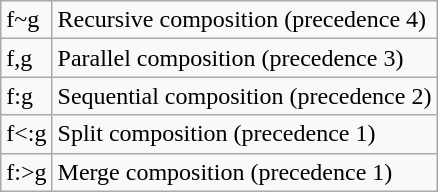<table class="wikitable">
<tr>
<td>f~g</td>
<td>Recursive composition (precedence 4)</td>
</tr>
<tr>
<td>f,g</td>
<td>Parallel composition (precedence 3)</td>
</tr>
<tr>
<td>f:g</td>
<td>Sequential composition (precedence 2)</td>
</tr>
<tr>
<td>f<:g</td>
<td>Split composition (precedence 1)</td>
</tr>
<tr>
<td>f:>g</td>
<td>Merge composition (precedence 1)</td>
</tr>
</table>
